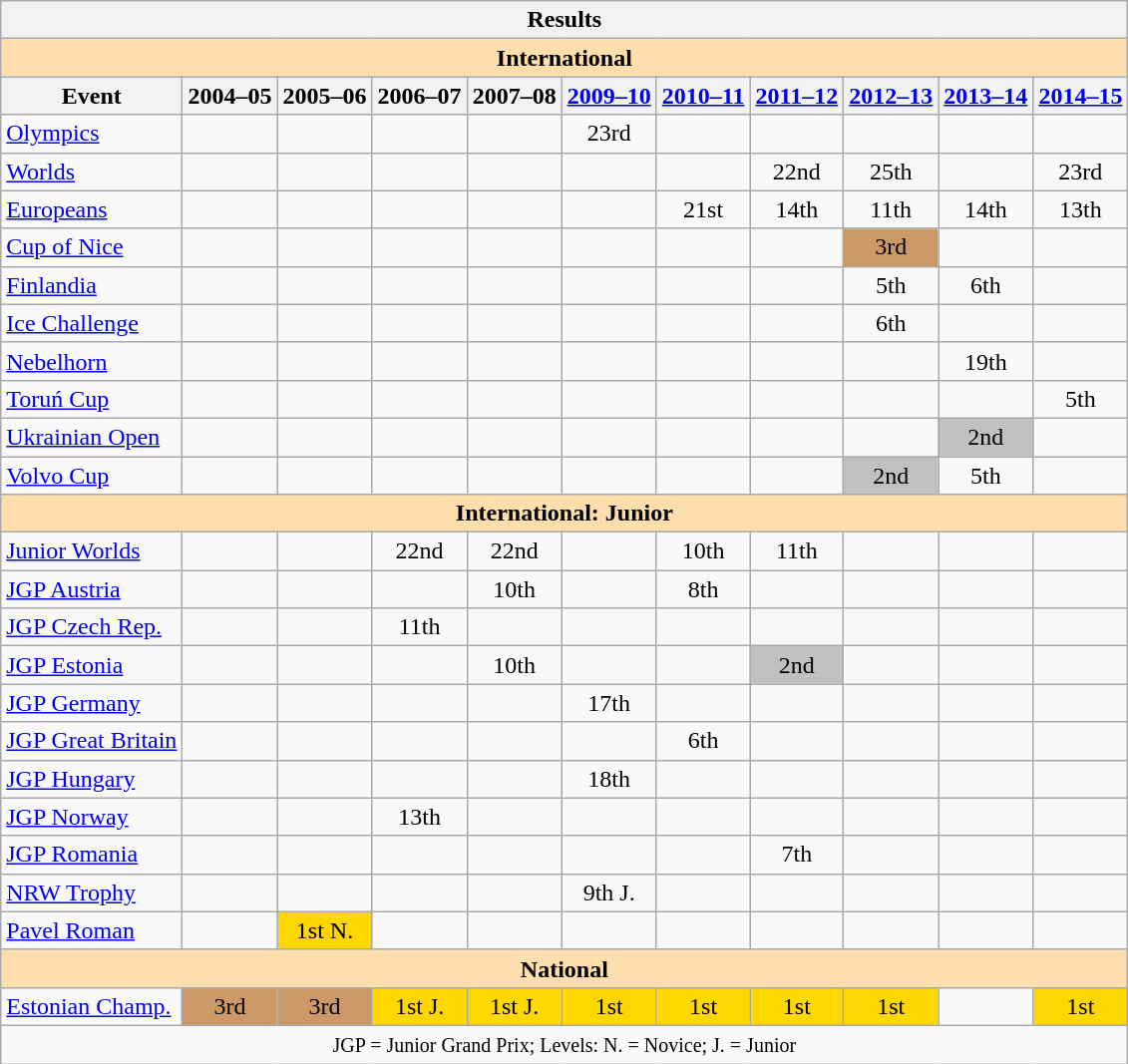<table class="wikitable" style="text-align:center">
<tr>
<th colspan=11 align=center><strong>Results</strong></th>
</tr>
<tr>
<th style="background-color: #ffdead; " colspan=11 align=center><strong>International</strong></th>
</tr>
<tr>
<th>Event</th>
<th>2004–05</th>
<th>2005–06</th>
<th>2006–07</th>
<th>2007–08</th>
<th><a href='#'>2009–10</a></th>
<th><a href='#'>2010–11</a></th>
<th><a href='#'>2011–12</a></th>
<th><a href='#'>2012–13</a></th>
<th><a href='#'>2013–14</a></th>
<th><a href='#'>2014–15</a></th>
</tr>
<tr>
<td align=left><a href='#'>Olympics</a></td>
<td></td>
<td></td>
<td></td>
<td></td>
<td>23rd</td>
<td></td>
<td></td>
<td></td>
<td></td>
<td></td>
</tr>
<tr>
<td align=left><a href='#'>Worlds</a></td>
<td></td>
<td></td>
<td></td>
<td></td>
<td></td>
<td></td>
<td>22nd</td>
<td>25th</td>
<td></td>
<td>23rd</td>
</tr>
<tr>
<td align=left><a href='#'>Europeans</a></td>
<td></td>
<td></td>
<td></td>
<td></td>
<td></td>
<td>21st</td>
<td>14th</td>
<td>11th</td>
<td>14th</td>
<td>13th</td>
</tr>
<tr>
<td align=left><a href='#'>Cup of Nice</a></td>
<td></td>
<td></td>
<td></td>
<td></td>
<td></td>
<td></td>
<td></td>
<td bgcolor=cc9966>3rd</td>
<td></td>
<td></td>
</tr>
<tr>
<td align=left><a href='#'>Finlandia</a></td>
<td></td>
<td></td>
<td></td>
<td></td>
<td></td>
<td></td>
<td></td>
<td>5th</td>
<td>6th</td>
<td></td>
</tr>
<tr>
<td align=left><a href='#'>Ice Challenge</a></td>
<td></td>
<td></td>
<td></td>
<td></td>
<td></td>
<td></td>
<td></td>
<td>6th</td>
<td></td>
<td></td>
</tr>
<tr>
<td align=left><a href='#'>Nebelhorn</a></td>
<td></td>
<td></td>
<td></td>
<td></td>
<td></td>
<td></td>
<td></td>
<td></td>
<td>19th</td>
<td></td>
</tr>
<tr>
<td align=left><a href='#'>Toruń Cup</a></td>
<td></td>
<td></td>
<td></td>
<td></td>
<td></td>
<td></td>
<td></td>
<td></td>
<td></td>
<td>5th</td>
</tr>
<tr>
<td align=left><a href='#'>Ukrainian Open</a></td>
<td></td>
<td></td>
<td></td>
<td></td>
<td></td>
<td></td>
<td></td>
<td></td>
<td bgcolor=silver>2nd</td>
<td></td>
</tr>
<tr>
<td align=left><a href='#'>Volvo Cup</a></td>
<td></td>
<td></td>
<td></td>
<td></td>
<td></td>
<td></td>
<td></td>
<td bgcolor=silver>2nd</td>
<td>5th</td>
<td></td>
</tr>
<tr>
<th style="background-color: #ffdead; " colspan=11 align=center><strong>International: Junior</strong></th>
</tr>
<tr>
<td align=left><a href='#'>Junior Worlds</a></td>
<td></td>
<td></td>
<td>22nd</td>
<td>22nd</td>
<td></td>
<td>10th</td>
<td>11th</td>
<td></td>
<td></td>
<td></td>
</tr>
<tr>
<td align=left><a href='#'>JGP Austria</a></td>
<td></td>
<td></td>
<td></td>
<td>10th</td>
<td></td>
<td>8th</td>
<td></td>
<td></td>
<td></td>
<td></td>
</tr>
<tr>
<td align=left><a href='#'>JGP Czech Rep.</a></td>
<td></td>
<td></td>
<td>11th</td>
<td></td>
<td></td>
<td></td>
<td></td>
<td></td>
<td></td>
</tr>
<tr>
<td align=left><a href='#'>JGP Estonia</a></td>
<td></td>
<td></td>
<td></td>
<td>10th</td>
<td></td>
<td></td>
<td bgcolor=silver>2nd</td>
<td></td>
<td></td>
<td></td>
</tr>
<tr>
<td align=left><a href='#'>JGP Germany</a></td>
<td></td>
<td></td>
<td></td>
<td></td>
<td>17th</td>
<td></td>
<td></td>
<td></td>
<td></td>
<td></td>
</tr>
<tr>
<td align=left><a href='#'>JGP Great Britain</a></td>
<td></td>
<td></td>
<td></td>
<td></td>
<td></td>
<td>6th</td>
<td></td>
<td></td>
<td></td>
<td></td>
</tr>
<tr>
<td align=left><a href='#'>JGP Hungary</a></td>
<td></td>
<td></td>
<td></td>
<td></td>
<td>18th</td>
<td></td>
<td></td>
<td></td>
<td></td>
<td></td>
</tr>
<tr>
<td align=left><a href='#'>JGP Norway</a></td>
<td></td>
<td></td>
<td>13th</td>
<td></td>
<td></td>
<td></td>
<td></td>
<td></td>
<td></td>
<td></td>
</tr>
<tr>
<td align=left><a href='#'>JGP Romania</a></td>
<td></td>
<td></td>
<td></td>
<td></td>
<td></td>
<td></td>
<td>7th</td>
<td></td>
<td></td>
<td></td>
</tr>
<tr>
<td align=left><a href='#'>NRW Trophy</a></td>
<td></td>
<td></td>
<td></td>
<td></td>
<td>9th J.</td>
<td></td>
<td></td>
<td></td>
<td></td>
<td></td>
</tr>
<tr>
<td align=left><a href='#'>Pavel Roman</a></td>
<td></td>
<td bgcolor=gold>1st N.</td>
<td></td>
<td></td>
<td></td>
<td></td>
<td></td>
<td></td>
<td></td>
<td></td>
</tr>
<tr>
<th style="background-color: #ffdead; " colspan=11 align=center><strong>National</strong></th>
</tr>
<tr>
<td align=left><a href='#'>Estonian Champ.</a></td>
<td bgcolor=cc9966>3rd</td>
<td bgcolor=cc9966>3rd</td>
<td bgcolor=gold>1st J.</td>
<td bgcolor=gold>1st J.</td>
<td bgcolor=gold>1st</td>
<td bgcolor=gold>1st</td>
<td bgcolor=gold>1st</td>
<td bgcolor=gold>1st</td>
<td></td>
<td bgcolor=gold>1st</td>
</tr>
<tr>
<td colspan=11 align=center><small> JGP = Junior Grand Prix; Levels: N. = Novice; J. = Junior </small></td>
</tr>
</table>
